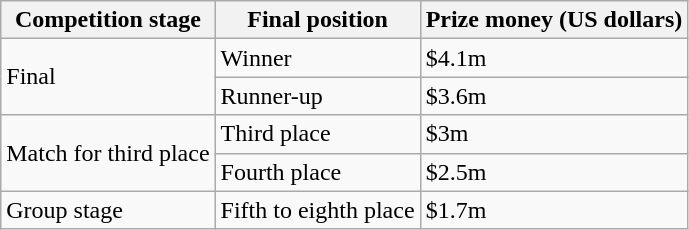<table class="wikitable">
<tr>
<th>Competition stage</th>
<th>Final position</th>
<th>Prize money (US dollars)</th>
</tr>
<tr>
<td rowspan="2">Final</td>
<td>Winner</td>
<td>$4.1m</td>
</tr>
<tr>
<td>Runner-up</td>
<td>$3.6m</td>
</tr>
<tr>
<td rowspan="2">Match for third place</td>
<td>Third place</td>
<td>$3m</td>
</tr>
<tr>
<td>Fourth place</td>
<td>$2.5m</td>
</tr>
<tr>
<td>Group stage</td>
<td>Fifth to eighth place</td>
<td>$1.7m</td>
</tr>
</table>
